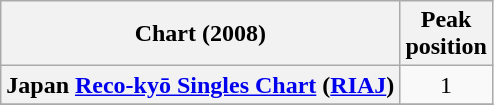<table class="wikitable plainrowheaders">
<tr>
<th>Chart (2008)</th>
<th>Peak<br>position</th>
</tr>
<tr>
<th scope="row">Japan <a href='#'>Reco-kyō Singles Chart</a> (<a href='#'>RIAJ</a>)</th>
<td style="text-align:center;">1</td>
</tr>
<tr>
</tr>
</table>
